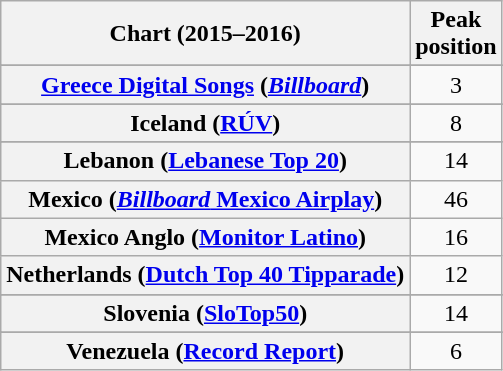<table class="wikitable sortable plainrowheaders" style="text-align:center;">
<tr>
<th>Chart (2015–2016)</th>
<th>Peak <br> position</th>
</tr>
<tr>
</tr>
<tr>
</tr>
<tr>
</tr>
<tr>
</tr>
<tr>
</tr>
<tr>
</tr>
<tr>
</tr>
<tr>
</tr>
<tr>
</tr>
<tr>
</tr>
<tr>
</tr>
<tr>
</tr>
<tr>
<th scope="row"><a href='#'>Greece Digital Songs</a> (<em><a href='#'>Billboard</a></em>)</th>
<td>3</td>
</tr>
<tr>
</tr>
<tr>
<th scope="row">Iceland (<a href='#'>RÚV</a>)</th>
<td>8</td>
</tr>
<tr>
</tr>
<tr>
<th scope="row">Lebanon (<a href='#'>Lebanese Top 20</a>)</th>
<td>14</td>
</tr>
<tr>
<th scope="row">Mexico (<a href='#'><em>Billboard</em> Mexico Airplay</a>)</th>
<td>46</td>
</tr>
<tr>
<th scope="row">Mexico Anglo (<a href='#'>Monitor Latino</a>)</th>
<td>16</td>
</tr>
<tr>
<th scope="row">Netherlands (<a href='#'>Dutch Top 40 Tipparade</a>)</th>
<td>12</td>
</tr>
<tr>
</tr>
<tr>
</tr>
<tr>
</tr>
<tr>
</tr>
<tr>
<th scope="row">Slovenia (<a href='#'>SloTop50</a>)</th>
<td>14</td>
</tr>
<tr>
</tr>
<tr>
</tr>
<tr>
</tr>
<tr>
</tr>
<tr>
</tr>
<tr>
</tr>
<tr>
</tr>
<tr>
</tr>
<tr>
<th scope=row>Venezuela (<a href='#'>Record Report</a>)</th>
<td>6</td>
</tr>
</table>
